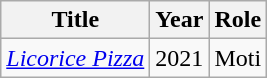<table class="wikitable">
<tr>
<th>Title</th>
<th>Year</th>
<th>Role</th>
</tr>
<tr>
<td><em><a href='#'>Licorice Pizza</a></em></td>
<td>2021</td>
<td>Moti</td>
</tr>
</table>
